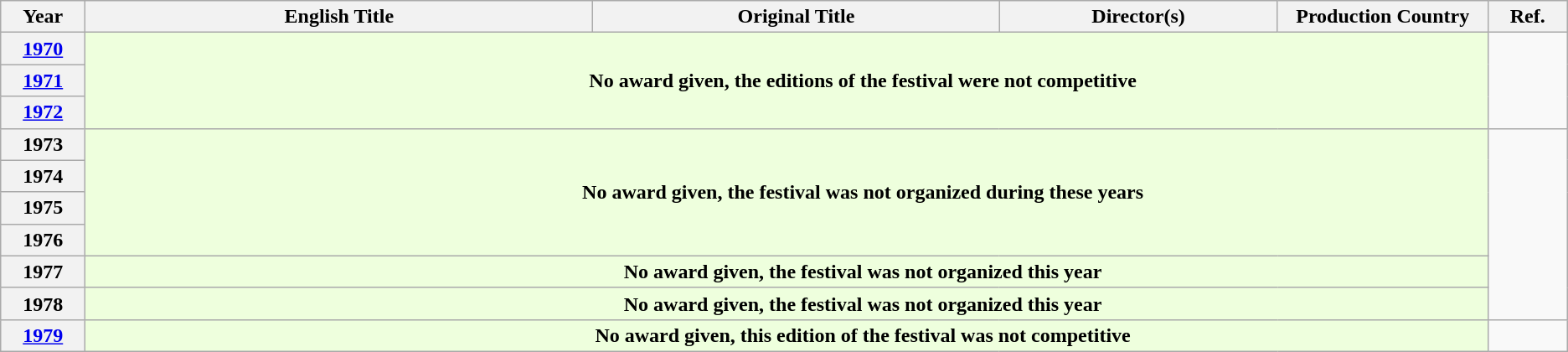<table class="wikitable">
<tr>
<th scope="col" style="width:1%;">Year</th>
<th scope="col" style="width:10%;">English Title</th>
<th scope="col" style="width:8%;">Original Title</th>
<th scope="col" style="width:5%;">Director(s)</th>
<th scope="col" style="width:3%;">Production Country</th>
<th scope="col" style="width:1%;" class="unsortable">Ref.</th>
</tr>
<tr>
<th style="text-align:center;"><a href='#'>1970</a></th>
<th colspan="4" rowspan="3" style="background-color:#EFD; padding-left:10%" data-sort-value="ω">No award given, the editions of the festival were not competitive</th>
<td rowspan="3"></td>
</tr>
<tr>
<th style="text-align:center;"><a href='#'>1971</a></th>
</tr>
<tr>
<th style="text-align:center;"><a href='#'>1972</a></th>
</tr>
<tr>
<th style="text-align:center;">1973</th>
<th colspan="4" rowspan="4" style="background-color:#EFD; padding-left:10%" data-sort-value="ω">No award given, the festival was not organized during these years</th>
<td rowspan="6"></td>
</tr>
<tr>
<th>1974</th>
</tr>
<tr>
<th>1975</th>
</tr>
<tr>
<th>1976</th>
</tr>
<tr>
<th style="text-align:center;">1977</th>
<th colspan="4" style="background-color:#EFD; padding-left:10%" data-sort-value="ω">No award given, the festival was not organized this year</th>
</tr>
<tr>
<th style="text-align:center;">1978</th>
<th colspan="4" style="background-color:#EFD; padding-left:10%" data-sort-value="ω">No award given, the festival was not organized this year</th>
</tr>
<tr>
<th style="text-align:center;"><a href='#'>1979</a></th>
<th colspan="4" style="background-color:#EFD; padding-left:10%" data-sort-value="ω">No award given, this edition of the festival was not competitive</th>
<td></td>
</tr>
</table>
